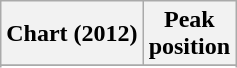<table class="wikitable sortable plainrowheaders">
<tr>
<th>Chart (2012)</th>
<th>Peak<br>position</th>
</tr>
<tr>
</tr>
<tr>
</tr>
<tr>
</tr>
</table>
